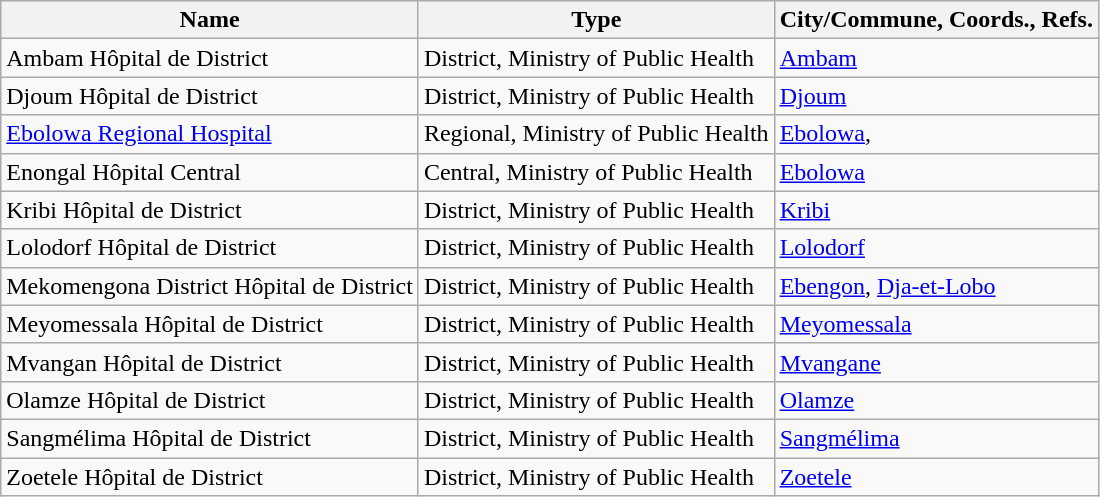<table class="wikitable sortable">
<tr>
<th>Name</th>
<th>Type</th>
<th>City/Commune, Coords., Refs.</th>
</tr>
<tr>
<td>Ambam Hôpital de District</td>
<td>District, Ministry of Public Health</td>
<td><a href='#'>Ambam</a></td>
</tr>
<tr>
<td>Djoum Hôpital de District</td>
<td>District, Ministry of Public Health</td>
<td><a href='#'>Djoum</a></td>
</tr>
<tr>
<td><a href='#'>Ebolowa Regional Hospital</a></td>
<td>Regional, Ministry of Public Health</td>
<td><a href='#'>Ebolowa</a>, <small></small></td>
</tr>
<tr>
<td>Enongal Hôpital Central</td>
<td>Central, Ministry of Public Health</td>
<td><a href='#'>Ebolowa</a></td>
</tr>
<tr>
<td>Kribi Hôpital de District</td>
<td>District, Ministry of Public Health</td>
<td><a href='#'>Kribi</a></td>
</tr>
<tr>
<td>Lolodorf Hôpital de District</td>
<td>District, Ministry of Public Health</td>
<td><a href='#'>Lolodorf</a></td>
</tr>
<tr>
<td>Mekomengona District Hôpital de District</td>
<td>District, Ministry of Public Health</td>
<td><a href='#'>Ebengon</a>, <a href='#'>Dja-et-Lobo</a></td>
</tr>
<tr>
<td>Meyomessala Hôpital de District</td>
<td>District, Ministry of Public Health</td>
<td><a href='#'>Meyomessala</a></td>
</tr>
<tr>
<td>Mvangan Hôpital de District</td>
<td>District, Ministry of Public Health</td>
<td><a href='#'>Mvangane</a></td>
</tr>
<tr>
<td>Olamze Hôpital de District</td>
<td>District, Ministry of Public Health</td>
<td><a href='#'>Olamze</a></td>
</tr>
<tr>
<td>Sangmélima Hôpital de District</td>
<td>District, Ministry of Public Health</td>
<td><a href='#'>Sangmélima</a></td>
</tr>
<tr>
<td>Zoetele Hôpital de District</td>
<td>District, Ministry of Public Health</td>
<td><a href='#'>Zoetele</a></td>
</tr>
</table>
